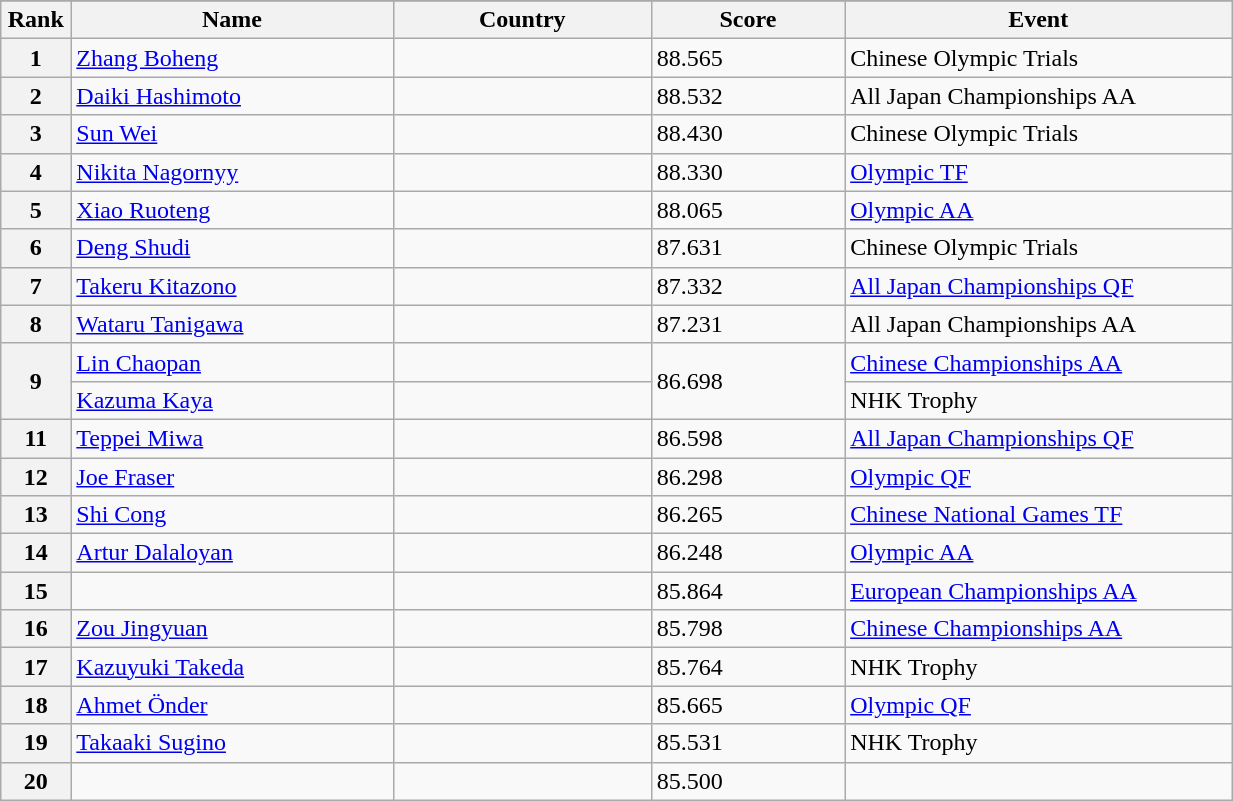<table class="wikitable sortable" style="width:65%;">
<tr>
</tr>
<tr>
<th style="text-align:center; width:5%;">Rank</th>
<th style="text-align:center; width:25%;">Name</th>
<th style="text-align:center; width:20%;">Country</th>
<th style="text-align:center; width:15%;">Score</th>
<th style="text-align:center; width:30%;">Event</th>
</tr>
<tr>
<th>1</th>
<td><a href='#'>Zhang Boheng</a></td>
<td></td>
<td>88.565</td>
<td>Chinese Olympic Trials</td>
</tr>
<tr>
<th>2</th>
<td><a href='#'>Daiki Hashimoto</a></td>
<td></td>
<td>88.532</td>
<td>All Japan Championships AA</td>
</tr>
<tr>
<th>3</th>
<td><a href='#'>Sun Wei</a></td>
<td></td>
<td>88.430</td>
<td>Chinese Olympic Trials</td>
</tr>
<tr>
<th>4</th>
<td><a href='#'>Nikita Nagornyy</a></td>
<td></td>
<td>88.330</td>
<td><a href='#'>Olympic TF</a></td>
</tr>
<tr>
<th>5</th>
<td><a href='#'>Xiao Ruoteng</a></td>
<td></td>
<td>88.065</td>
<td><a href='#'>Olympic AA</a></td>
</tr>
<tr>
<th>6</th>
<td><a href='#'>Deng Shudi</a></td>
<td></td>
<td>87.631</td>
<td>Chinese Olympic Trials</td>
</tr>
<tr>
<th>7</th>
<td><a href='#'>Takeru Kitazono</a></td>
<td></td>
<td>87.332</td>
<td><a href='#'>All Japan Championships QF</a></td>
</tr>
<tr>
<th>8</th>
<td><a href='#'>Wataru Tanigawa</a></td>
<td></td>
<td>87.231</td>
<td>All Japan Championships AA</td>
</tr>
<tr>
<th rowspan="2">9</th>
<td><a href='#'>Lin Chaopan</a></td>
<td></td>
<td rowspan="2">86.698</td>
<td><a href='#'>Chinese Championships AA</a></td>
</tr>
<tr>
<td><a href='#'>Kazuma Kaya</a></td>
<td></td>
<td>NHK Trophy</td>
</tr>
<tr>
<th>11</th>
<td><a href='#'>Teppei Miwa</a></td>
<td></td>
<td>86.598</td>
<td><a href='#'>All Japan Championships QF</a></td>
</tr>
<tr>
<th>12</th>
<td><a href='#'>Joe Fraser</a></td>
<td></td>
<td>86.298</td>
<td><a href='#'>Olympic QF</a></td>
</tr>
<tr>
<th>13</th>
<td><a href='#'>Shi Cong</a></td>
<td></td>
<td>86.265</td>
<td><a href='#'>Chinese National Games TF</a></td>
</tr>
<tr>
<th>14</th>
<td><a href='#'>Artur Dalaloyan</a></td>
<td></td>
<td>86.248</td>
<td><a href='#'>Olympic AA</a></td>
</tr>
<tr>
<th>15</th>
<td></td>
<td></td>
<td>85.864</td>
<td><a href='#'>European Championships AA</a></td>
</tr>
<tr>
<th>16</th>
<td><a href='#'>Zou Jingyuan</a></td>
<td></td>
<td>85.798</td>
<td><a href='#'>Chinese Championships AA</a></td>
</tr>
<tr>
<th>17</th>
<td><a href='#'>Kazuyuki Takeda</a></td>
<td></td>
<td>85.764</td>
<td>NHK Trophy</td>
</tr>
<tr>
<th>18</th>
<td><a href='#'>Ahmet Önder</a></td>
<td></td>
<td>85.665</td>
<td><a href='#'>Olympic QF</a></td>
</tr>
<tr>
<th>19</th>
<td><a href='#'>Takaaki Sugino</a></td>
<td></td>
<td>85.531</td>
<td>NHK Trophy</td>
</tr>
<tr>
<th>20</th>
<td></td>
<td></td>
<td>85.500</td>
<td></td>
</tr>
</table>
